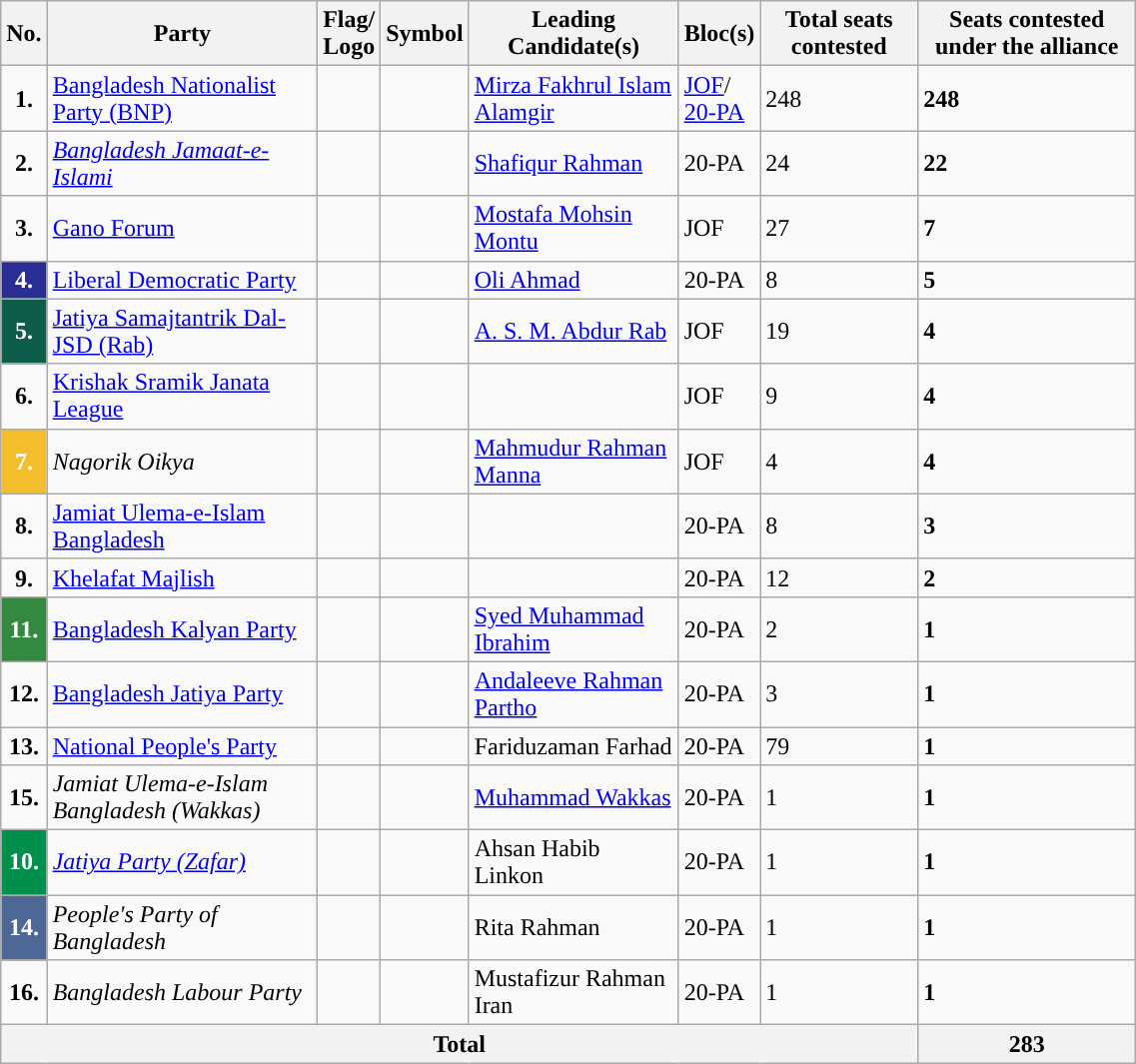<table class="wikitable" width="60%">
<tr>
<th>No.</th>
<th>Party</th>
<th>Flag/<br>Logo</th>
<th>Symbol</th>
<th>Leading Candidate(s)</th>
<th>Bloc(s)</th>
<th>Total seats contested</th>
<th>Seats contested under the alliance</th>
</tr>
<tr>
<td style="text-align:center; background:"><strong>1.</strong></td>
<td><a href='#'>Bangladesh Nationalist Party (BNP)</a></td>
<td></td>
<td></td>
<td><a href='#'>Mirza Fakhrul Islam Alamgir</a></td>
<td><a href='#'>JOF</a>/<br><a href='#'>20-PA</a></td>
<td>248</td>
<td><strong>248</strong></td>
</tr>
<tr>
<td style="text-align:Center; background:"><strong>2.</strong></td>
<td><em><a href='#'>Bangladesh Jamaat-e-Islami</a></em></td>
<td></td>
<td></td>
<td><a href='#'>Shafiqur Rahman</a></td>
<td>20-PA</td>
<td>24</td>
<td><strong>22</strong></td>
</tr>
<tr>
<td style="text-align:Center; background:"><strong>3.</strong></td>
<td><a href='#'>Gano Forum</a></td>
<td></td>
<td></td>
<td><a href='#'>Mostafa Mohsin Montu</a></td>
<td>JOF</td>
<td>27</td>
<td><strong>7</strong></td>
</tr>
<tr>
<td style="text-align:Center; background:#2a2d93;color:white"><strong>4.</strong></td>
<td><a href='#'>Liberal Democratic Party</a></td>
<td></td>
<td></td>
<td><a href='#'>Oli Ahmad</a></td>
<td>20-PA</td>
<td>8</td>
<td><strong>5</strong></td>
</tr>
<tr>
<td style="text-align:Center; background:#0e5d4a;color:white"><strong>5.</strong></td>
<td><a href='#'>Jatiya Samajtantrik Dal-JSD (Rab)</a></td>
<td></td>
<td></td>
<td><a href='#'>A. S. M. Abdur Rab</a></td>
<td>JOF</td>
<td>19</td>
<td><strong>4</strong></td>
</tr>
<tr>
<td style="text-align:Center; background:"><strong>6.</strong></td>
<td><a href='#'>Krishak Sramik Janata League</a></td>
<td></td>
<td></td>
<td></td>
<td>JOF</td>
<td>9</td>
<td><strong>4</strong></td>
</tr>
<tr>
<td style="text-align:Center; background:#f4bd2c;color:white"><strong>7.</strong></td>
<td><em>Nagorik Oikya</em></td>
<td></td>
<td></td>
<td><a href='#'>Mahmudur Rahman Manna</a></td>
<td>JOF</td>
<td>4</td>
<td><strong>4</strong></td>
</tr>
<tr>
<td style="text-align:Center; background:"><strong>8.</strong></td>
<td><a href='#'>Jamiat Ulema-e-Islam Bangladesh</a></td>
<td></td>
<td></td>
<td></td>
<td>20-PA</td>
<td>8</td>
<td><strong>3</strong></td>
</tr>
<tr>
<td style="text-align:Center; background:"><strong>9.</strong></td>
<td><a href='#'>Khelafat Majlish</a></td>
<td></td>
<td></td>
<td></td>
<td>20-PA</td>
<td>12</td>
<td><strong>2</strong></td>
</tr>
<tr>
<td style="text-align:Center; background:#338940;color:white"><strong>11.</strong></td>
<td><a href='#'>Bangladesh Kalyan Party</a></td>
<td></td>
<td></td>
<td><a href='#'>Syed Muhammad Ibrahim</a></td>
<td>20-PA</td>
<td>2</td>
<td><strong>1</strong></td>
</tr>
<tr>
<td style="text-align:Center; background:"><strong>12.</strong></td>
<td><a href='#'>Bangladesh Jatiya Party</a></td>
<td></td>
<td><br></td>
<td><a href='#'>Andaleeve Rahman Partho</a></td>
<td>20-PA</td>
<td>3</td>
<td><strong>1</strong></td>
</tr>
<tr>
<td style="text-align:Center; background:"><strong>13.</strong></td>
<td><a href='#'>National People's Party</a></td>
<td></td>
<td></td>
<td>Fariduzaman Farhad</td>
<td>20-PA</td>
<td>79</td>
<td><strong>1</strong></td>
</tr>
<tr>
<td style="text-align:Center; background:"><strong>15.</strong></td>
<td><em>Jamiat Ulema-e-Islam Bangladesh (Wakkas)</em></td>
<td></td>
<td></td>
<td><a href='#'>Muhammad Wakkas</a></td>
<td>20-PA</td>
<td>1</td>
<td><strong>1</strong></td>
</tr>
<tr>
<td style="text-align:Center; background:#008f4d;color:white"><strong>10.</strong></td>
<td><em><a href='#'>Jatiya Party (Zafar)</a></em></td>
<td></td>
<td></td>
<td>Ahsan Habib Linkon</td>
<td>20-PA</td>
<td>1</td>
<td><strong>1</strong></td>
</tr>
<tr>
<td style="text-align:Center; background:#4d6797;color:white"><strong>14.</strong></td>
<td><em>People's Party of Bangladesh</em></td>
<td></td>
<td></td>
<td>Rita Rahman</td>
<td>20-PA</td>
<td>1</td>
<td><strong>1</strong></td>
</tr>
<tr>
<td style="text-align:Center; background:"><strong>16.</strong></td>
<td><em>Bangladesh Labour Party</em></td>
<td></td>
<td></td>
<td>Mustafizur Rahman Iran</td>
<td>20-PA</td>
<td>1</td>
<td><strong>1</strong></td>
</tr>
<tr>
<th colspan="7">Total</th>
<th>283</th>
</tr>
</table>
